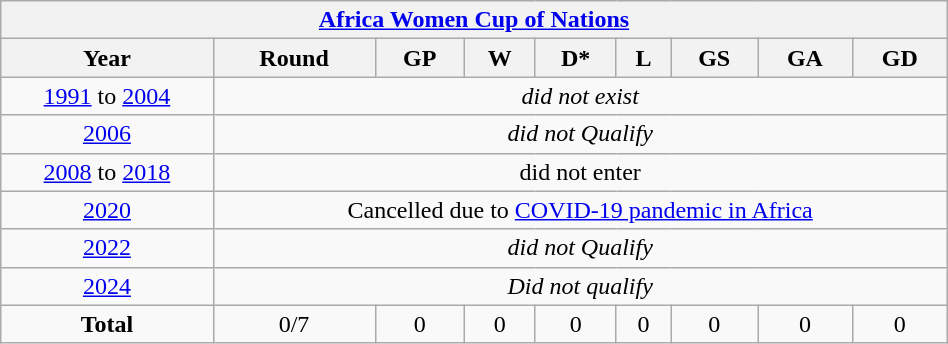<table class="wikitable" style="text-align: center; width:50%;">
<tr>
<th colspan=10><a href='#'>Africa Women Cup of Nations</a></th>
</tr>
<tr>
<th>Year</th>
<th>Round</th>
<th>GP</th>
<th>W</th>
<th>D*</th>
<th>L</th>
<th>GS</th>
<th>GA</th>
<th>GD</th>
</tr>
<tr>
<td><a href='#'>1991</a> to  <a href='#'>2004</a></td>
<td colspan=8><em>did not exist</em></td>
</tr>
<tr>
<td> <a href='#'>2006</a></td>
<td colspan=8><em>did not Qualify</em></td>
</tr>
<tr>
<td> <a href='#'>2008</a> to  <a href='#'>2018</a></td>
<td colspan=8>did not enter</td>
</tr>
<tr>
<td><a href='#'>2020</a></td>
<td colspan=8>Cancelled due to <a href='#'>COVID-19 pandemic in Africa</a></td>
</tr>
<tr>
<td> <a href='#'>2022</a></td>
<td colspan=8><em>did not Qualify</em></td>
</tr>
<tr>
<td> <a href='#'>2024</a></td>
<td colspan=8><em>Did not qualify</em></td>
</tr>
<tr>
<td><strong>Total</strong></td>
<td>0/7</td>
<td>0</td>
<td>0</td>
<td>0</td>
<td>0</td>
<td>0</td>
<td>0</td>
<td>0</td>
</tr>
</table>
